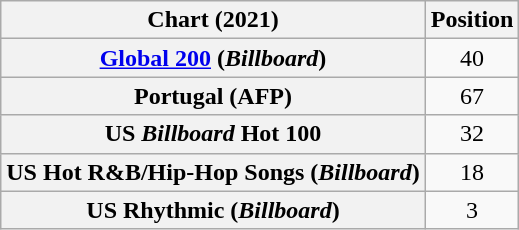<table class="wikitable sortable plainrowheaders" style="text-align:center">
<tr>
<th scope="col">Chart (2021)</th>
<th scope="col">Position</th>
</tr>
<tr>
<th scope="row"><a href='#'>Global 200</a> (<em>Billboard</em>)</th>
<td>40</td>
</tr>
<tr>
<th scope="row">Portugal (AFP)</th>
<td>67</td>
</tr>
<tr>
<th scope="row">US <em>Billboard</em> Hot 100</th>
<td>32</td>
</tr>
<tr>
<th scope="row">US Hot R&B/Hip-Hop Songs (<em>Billboard</em>)</th>
<td>18</td>
</tr>
<tr>
<th scope="row">US Rhythmic (<em>Billboard</em>)</th>
<td>3</td>
</tr>
</table>
